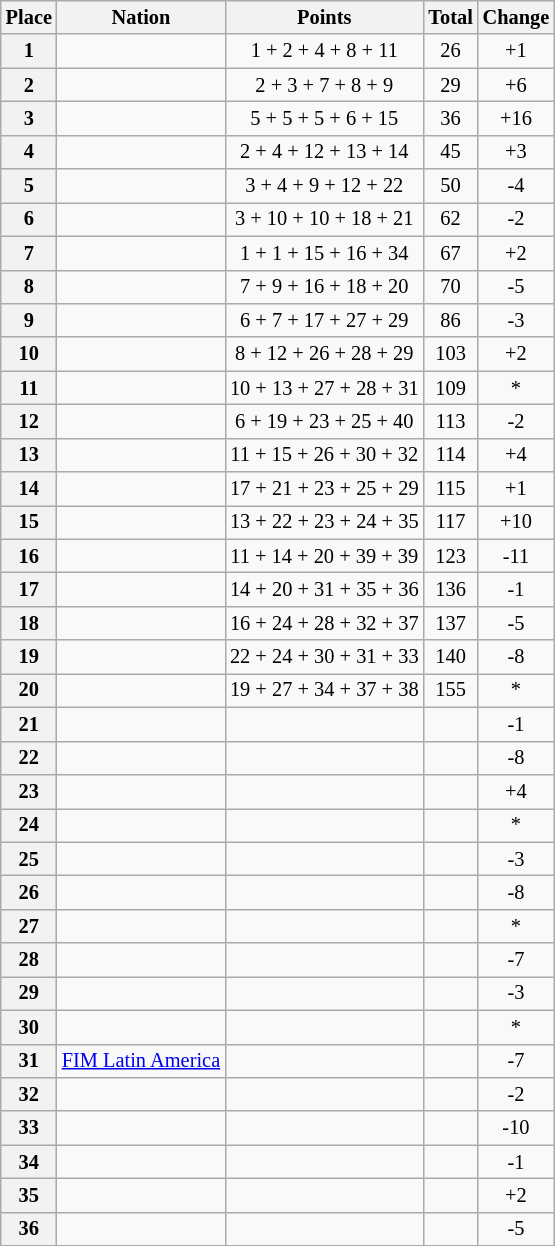<table class="wikitable" style="font-size: 85%; text-align:center">
<tr valign="top">
<th valign="middle">Place</th>
<th valign="middle">Nation</th>
<th valign="middle">Points</th>
<th valign="middle">Total</th>
<th valign="middle">Change</th>
</tr>
<tr>
<th>1</th>
<td align=left></td>
<td>1 + 2 + 4 + 8 + 11</td>
<td>26</td>
<td>+1</td>
</tr>
<tr>
<th>2</th>
<td align=left></td>
<td>2 + 3 + 7 + 8 + 9</td>
<td>29</td>
<td>+6</td>
</tr>
<tr>
<th>3</th>
<td align=left></td>
<td>5 + 5 + 5 + 6 + 15</td>
<td>36</td>
<td>+16</td>
</tr>
<tr>
<th>4</th>
<td align=left></td>
<td>2 + 4 + 12 + 13 + 14</td>
<td>45</td>
<td>+3</td>
</tr>
<tr>
<th>5</th>
<td align=left></td>
<td>3 + 4 + 9 + 12 + 22</td>
<td>50</td>
<td>-4</td>
</tr>
<tr>
<th>6</th>
<td align=left></td>
<td>3 + 10 + 10 + 18 + 21</td>
<td>62</td>
<td>-2</td>
</tr>
<tr>
<th>7</th>
<td align=left></td>
<td>1 + 1 + 15 + 16 + 34</td>
<td>67</td>
<td>+2</td>
</tr>
<tr>
<th>8</th>
<td align=left></td>
<td>7 + 9 + 16 + 18 + 20</td>
<td>70</td>
<td>-5</td>
</tr>
<tr>
<th>9</th>
<td align=left></td>
<td>6 + 7 + 17 + 27 + 29</td>
<td>86</td>
<td>-3</td>
</tr>
<tr>
<th>10</th>
<td align=left></td>
<td>8 + 12 + 26 + 28 + 29</td>
<td>103</td>
<td>+2</td>
</tr>
<tr>
<th>11</th>
<td align=left></td>
<td>10 + 13 + 27 + 28 + 31</td>
<td>109</td>
<td>*</td>
</tr>
<tr>
<th>12</th>
<td align=left></td>
<td>6 + 19 + 23 + 25 + 40</td>
<td>113</td>
<td>-2</td>
</tr>
<tr>
<th>13</th>
<td align=left></td>
<td>11 + 15 + 26 + 30 + 32</td>
<td>114</td>
<td>+4</td>
</tr>
<tr>
<th>14</th>
<td align=left></td>
<td>17 + 21 + 23 + 25 + 29</td>
<td>115</td>
<td>+1</td>
</tr>
<tr>
<th>15</th>
<td align=left></td>
<td>13 + 22 + 23 + 24 + 35</td>
<td>117</td>
<td>+10</td>
</tr>
<tr>
<th>16</th>
<td align=left></td>
<td>11 + 14 + 20 + 39 + 39</td>
<td>123</td>
<td>-11</td>
</tr>
<tr>
<th>17</th>
<td align=left></td>
<td>14 + 20 + 31 + 35 + 36</td>
<td>136</td>
<td>-1</td>
</tr>
<tr>
<th>18</th>
<td align=left></td>
<td>16 + 24 + 28 + 32 + 37</td>
<td>137</td>
<td>-5</td>
</tr>
<tr>
<th>19</th>
<td align=left></td>
<td>22 + 24 + 30 + 31 + 33</td>
<td>140</td>
<td>-8</td>
</tr>
<tr>
<th>20</th>
<td align=left></td>
<td>19 + 27 + 34 + 37 + 38</td>
<td>155</td>
<td>*</td>
</tr>
<tr>
<th>21</th>
<td align=left></td>
<td></td>
<td></td>
<td>-1</td>
</tr>
<tr>
<th>22</th>
<td align=left></td>
<td></td>
<td></td>
<td>-8</td>
</tr>
<tr>
<th>23</th>
<td align=left></td>
<td></td>
<td></td>
<td>+4</td>
</tr>
<tr>
<th>24</th>
<td align=left></td>
<td></td>
<td></td>
<td>*</td>
</tr>
<tr>
<th>25</th>
<td align=left></td>
<td></td>
<td></td>
<td>-3</td>
</tr>
<tr>
<th>26</th>
<td align=left></td>
<td></td>
<td></td>
<td>-8</td>
</tr>
<tr>
<th>27</th>
<td align=left></td>
<td></td>
<td></td>
<td>*</td>
</tr>
<tr>
<th>28</th>
<td align=left></td>
<td></td>
<td></td>
<td>-7</td>
</tr>
<tr>
<th>29</th>
<td align=left></td>
<td></td>
<td></td>
<td>-3</td>
</tr>
<tr>
<th>30</th>
<td align=left></td>
<td></td>
<td></td>
<td>*</td>
</tr>
<tr>
<th>31</th>
<td align=left><a href='#'>FIM Latin America</a></td>
<td></td>
<td></td>
<td>-7</td>
</tr>
<tr>
<th>32</th>
<td align=left></td>
<td></td>
<td></td>
<td>-2</td>
</tr>
<tr>
<th>33</th>
<td align=left></td>
<td></td>
<td></td>
<td>-10</td>
</tr>
<tr>
<th>34</th>
<td align=left></td>
<td></td>
<td></td>
<td>-1</td>
</tr>
<tr>
<th>35</th>
<td align=left></td>
<td></td>
<td></td>
<td>+2</td>
</tr>
<tr>
<th>36</th>
<td align=left></td>
<td></td>
<td></td>
<td>-5</td>
</tr>
<tr>
</tr>
</table>
